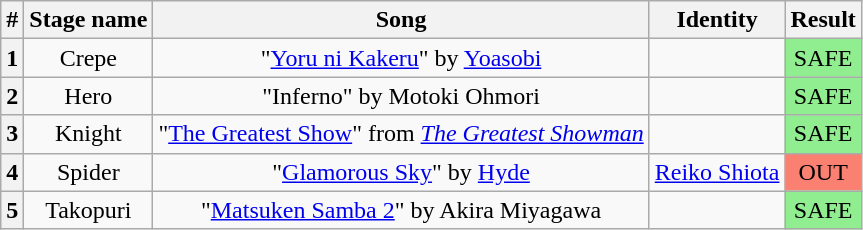<table class="wikitable plainrowheaders" style="text-align: center;">
<tr>
<th>#</th>
<th>Stage name</th>
<th>Song</th>
<th>Identity</th>
<th>Result</th>
</tr>
<tr>
<th>1</th>
<td>Crepe</td>
<td>"<a href='#'>Yoru ni Kakeru</a>" by <a href='#'>Yoasobi</a></td>
<td></td>
<td bgcolor="lightgreen">SAFE</td>
</tr>
<tr>
<th>2</th>
<td>Hero</td>
<td>"Inferno" by Motoki Ohmori</td>
<td></td>
<td bgcolor="lightgreen">SAFE</td>
</tr>
<tr>
<th>3</th>
<td>Knight</td>
<td>"<a href='#'>The Greatest Show</a>" from <em><a href='#'>The Greatest Showman</a></em></td>
<td></td>
<td bgcolor="lightgreen">SAFE</td>
</tr>
<tr>
<th>4</th>
<td>Spider</td>
<td>"<a href='#'>Glamorous Sky</a>" by <a href='#'>Hyde</a></td>
<td><a href='#'>Reiko Shiota</a></td>
<td bgcolor="salmon">OUT</td>
</tr>
<tr>
<th>5</th>
<td>Takopuri</td>
<td>"<a href='#'>Matsuken Samba 2</a>" by Akira Miyagawa</td>
<td></td>
<td bgcolor="lightgreen">SAFE</td>
</tr>
</table>
